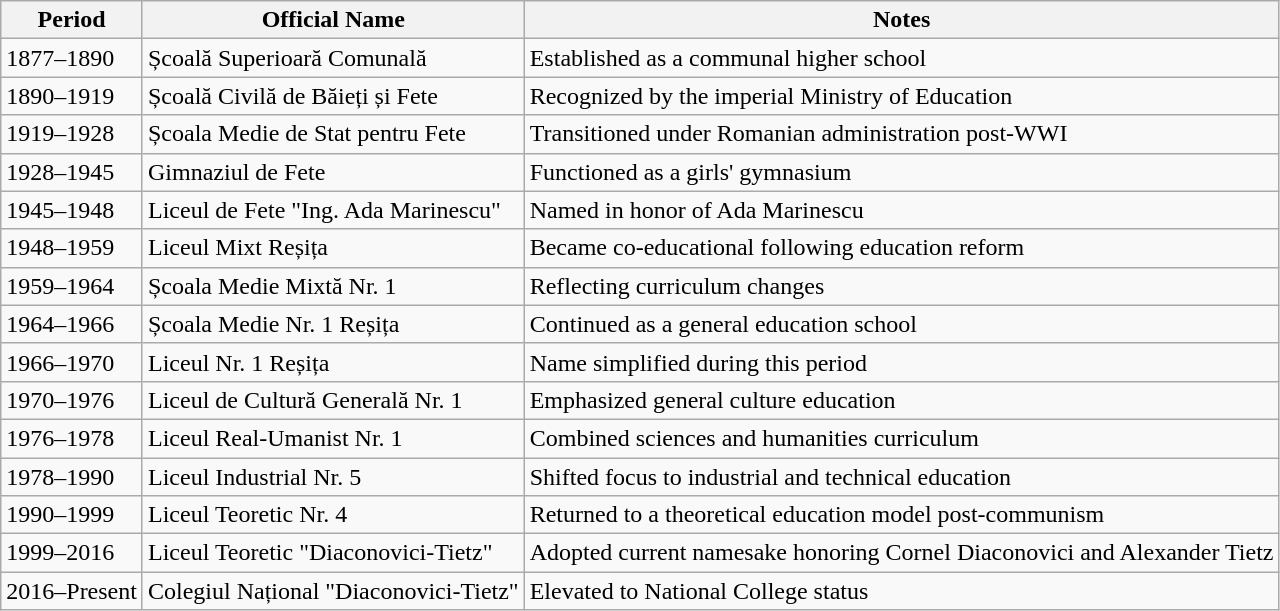<table class="wikitable">
<tr>
<th>Period</th>
<th>Official Name</th>
<th>Notes</th>
</tr>
<tr>
<td>1877–1890</td>
<td>Școală Superioară Comunală</td>
<td>Established as a communal higher school</td>
</tr>
<tr>
<td>1890–1919</td>
<td>Școală Civilă de Băieți și Fete</td>
<td>Recognized by the imperial Ministry of Education</td>
</tr>
<tr>
<td>1919–1928</td>
<td>Școala Medie de Stat pentru Fete</td>
<td>Transitioned under Romanian administration post-WWI</td>
</tr>
<tr>
<td>1928–1945</td>
<td>Gimnaziul de Fete</td>
<td>Functioned as a girls' gymnasium</td>
</tr>
<tr>
<td>1945–1948</td>
<td>Liceul de Fete "Ing. Ada Marinescu"</td>
<td>Named in honor of Ada Marinescu</td>
</tr>
<tr>
<td>1948–1959</td>
<td>Liceul Mixt Reșița</td>
<td>Became co-educational following education reform</td>
</tr>
<tr>
<td>1959–1964</td>
<td>Școala Medie Mixtă Nr. 1</td>
<td>Reflecting curriculum changes</td>
</tr>
<tr>
<td>1964–1966</td>
<td>Școala Medie Nr. 1 Reșița</td>
<td>Continued as a general education school</td>
</tr>
<tr>
<td>1966–1970</td>
<td>Liceul Nr. 1 Reșița</td>
<td>Name simplified during this period</td>
</tr>
<tr>
<td>1970–1976</td>
<td>Liceul de Cultură Generală Nr. 1</td>
<td>Emphasized general culture education</td>
</tr>
<tr>
<td>1976–1978</td>
<td>Liceul Real-Umanist Nr. 1</td>
<td>Combined sciences and humanities curriculum</td>
</tr>
<tr>
<td>1978–1990</td>
<td>Liceul Industrial Nr. 5</td>
<td>Shifted focus to industrial and technical education</td>
</tr>
<tr>
<td>1990–1999</td>
<td>Liceul Teoretic Nr. 4</td>
<td>Returned to a theoretical education model post-communism</td>
</tr>
<tr>
<td>1999–2016</td>
<td>Liceul Teoretic "Diaconovici-Tietz"</td>
<td>Adopted current namesake honoring Cornel Diaconovici and Alexander Tietz</td>
</tr>
<tr>
<td>2016–Present</td>
<td>Colegiul Național "Diaconovici-Tietz"</td>
<td>Elevated to National College status</td>
</tr>
</table>
